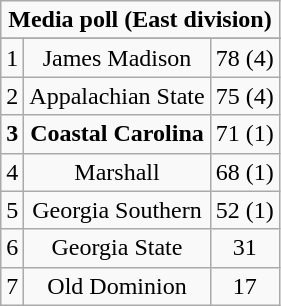<table class="wikitable" style="display: inline-table;">
<tr>
<td align="center" Colspan="3"><strong>Media poll (East division)</strong></td>
</tr>
<tr align="center">
</tr>
<tr align="center">
<td>1</td>
<td>James Madison</td>
<td>78 (4)</td>
</tr>
<tr align="center">
<td>2</td>
<td>Appalachian State</td>
<td>75 (4)</td>
</tr>
<tr align="center">
<td><strong>3</strong></td>
<td><strong>Coastal Carolina</strong></td>
<td>71 (1)</td>
</tr>
<tr align="center">
<td>4</td>
<td>Marshall</td>
<td>68 (1)</td>
</tr>
<tr align="center">
<td>5</td>
<td>Georgia Southern</td>
<td>52 (1)</td>
</tr>
<tr align="center">
<td>6</td>
<td>Georgia State</td>
<td>31</td>
</tr>
<tr align="center">
<td>7</td>
<td>Old Dominion</td>
<td>17</td>
</tr>
</table>
